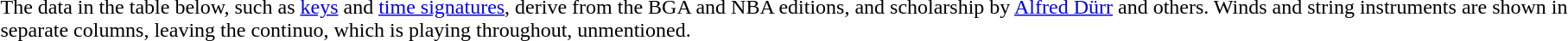<table>
<tr>
<td>The data in the table below, such as <a href='#'>keys</a> and <a href='#'>time signatures</a>, derive from the BGA and NBA editions, and scholarship by <a href='#'>Alfred Dürr</a> and others. Winds and string instruments are shown in separate columns, leaving the continuo, which is playing throughout, unmentioned.</td>
</tr>
</table>
